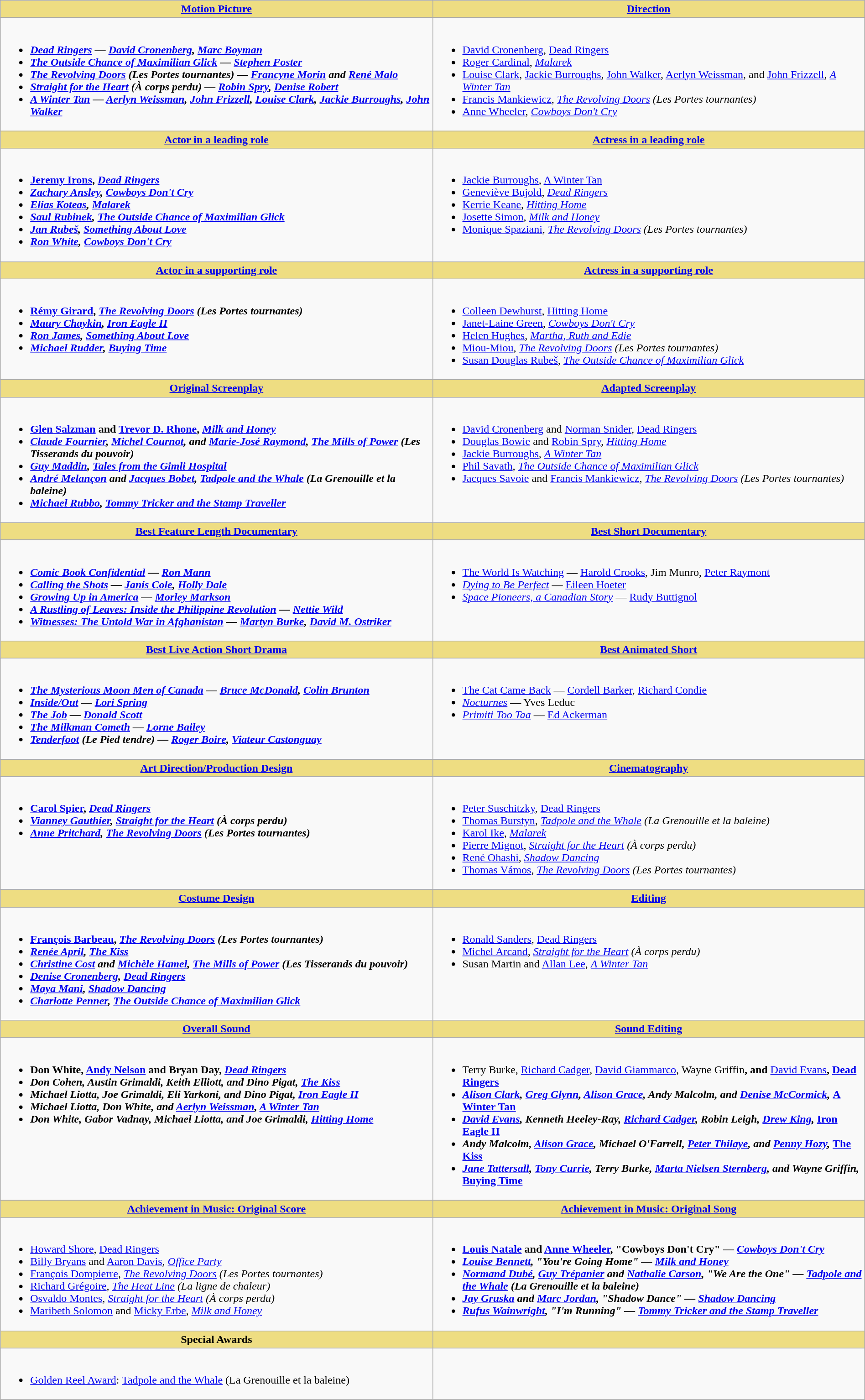<table class=wikitable width="100%">
<tr>
<th style="background:#EEDD82; width:50%"><a href='#'>Motion Picture</a></th>
<th style="background:#EEDD82; width:50%"><a href='#'>Direction</a></th>
</tr>
<tr>
<td valign="top"><br><ul><li> <strong><em><a href='#'>Dead Ringers</a><em> — <a href='#'>David Cronenberg</a>, <a href='#'>Marc Boyman</a><strong></li><li></em><a href='#'>The Outside Chance of Maximilian Glick</a><em> — <a href='#'>Stephen Foster</a></li><li></em><a href='#'>The Revolving Doors</a> (Les Portes tournantes)<em> — <a href='#'>Francyne Morin</a> and <a href='#'>René Malo</a></li><li></em><a href='#'>Straight for the Heart</a> (À corps perdu)<em> — <a href='#'>Robin Spry</a>, <a href='#'>Denise Robert</a></li><li></em><a href='#'>A Winter Tan</a><em> — <a href='#'>Aerlyn Weissman</a>, <a href='#'>John Frizzell</a>, <a href='#'>Louise Clark</a>, <a href='#'>Jackie Burroughs</a>, <a href='#'>John Walker</a></li></ul></td>
<td valign="top"><br><ul><li> </strong><a href='#'>David Cronenberg</a>, </em><a href='#'>Dead Ringers</a></em></strong></li><li><a href='#'>Roger Cardinal</a>, <em><a href='#'>Malarek</a></em></li><li><a href='#'>Louise Clark</a>, <a href='#'>Jackie Burroughs</a>, <a href='#'>John Walker</a>, <a href='#'>Aerlyn Weissman</a>, and <a href='#'>John Frizzell</a>, <em><a href='#'>A Winter Tan</a></em></li><li><a href='#'>Francis Mankiewicz</a>, <em><a href='#'>The Revolving Doors</a> (Les Portes tournantes)</em></li><li><a href='#'>Anne Wheeler</a>, <em><a href='#'>Cowboys Don't Cry</a></em></li></ul></td>
</tr>
<tr>
<th style="background:#EEDD82; width:50%"><a href='#'>Actor in a leading role</a></th>
<th style="background:#EEDD82; width:50%"><a href='#'>Actress in a leading role</a></th>
</tr>
<tr>
<td valign="top"><br><ul><li> <strong><a href='#'>Jeremy Irons</a>, <em><a href='#'>Dead Ringers</a><strong><em></li><li><a href='#'>Zachary Ansley</a>, </em><a href='#'>Cowboys Don't Cry</a><em></li><li><a href='#'>Elias Koteas</a>, </em><a href='#'>Malarek</a><em></li><li><a href='#'>Saul Rubinek</a>, </em><a href='#'>The Outside Chance of Maximilian Glick</a><em></li><li><a href='#'>Jan Rubeš</a>, </em><a href='#'>Something About Love</a><em></li><li><a href='#'>Ron White</a>, </em><a href='#'>Cowboys Don't Cry</a><em></li></ul></td>
<td valign="top"><br><ul><li> </strong><a href='#'>Jackie Burroughs</a>, </em><a href='#'>A Winter Tan</a></em></strong></li><li><a href='#'>Geneviève Bujold</a>, <em><a href='#'>Dead Ringers</a></em></li><li><a href='#'>Kerrie Keane</a>, <em><a href='#'>Hitting Home</a></em></li><li><a href='#'>Josette Simon</a>, <em><a href='#'>Milk and Honey</a></em></li><li><a href='#'>Monique Spaziani</a>, <em><a href='#'>The Revolving Doors</a> (Les Portes tournantes)</em></li></ul></td>
</tr>
<tr>
<th style="background:#EEDD82; width:50%"><a href='#'>Actor in a supporting role</a></th>
<th style="background:#EEDD82; width:50%"><a href='#'>Actress in a supporting role</a></th>
</tr>
<tr>
<td valign="top"><br><ul><li> <strong><a href='#'>Rémy Girard</a>, <em><a href='#'>The Revolving Doors</a> (Les Portes tournantes)<strong><em></li><li><a href='#'>Maury Chaykin</a>, </em><a href='#'>Iron Eagle II</a><em></li><li><a href='#'>Ron James</a>, </em><a href='#'>Something About Love</a><em></li><li><a href='#'>Michael Rudder</a>, </em><a href='#'>Buying Time</a><em></li></ul></td>
<td valign="top"><br><ul><li> </strong><a href='#'>Colleen Dewhurst</a>, </em><a href='#'>Hitting Home</a></em></strong></li><li><a href='#'>Janet-Laine Green</a>, <em><a href='#'>Cowboys Don't Cry</a></em></li><li><a href='#'>Helen Hughes</a>, <em><a href='#'>Martha, Ruth and Edie</a></em></li><li><a href='#'>Miou-Miou</a>, <em><a href='#'>The Revolving Doors</a> (Les Portes tournantes)</em></li><li><a href='#'>Susan Douglas Rubeš</a>, <em><a href='#'>The Outside Chance of Maximilian Glick</a></em></li></ul></td>
</tr>
<tr>
<th style="background:#EEDD82; width:50%"><a href='#'>Original Screenplay</a></th>
<th style="background:#EEDD82; width:50%"><a href='#'>Adapted Screenplay</a></th>
</tr>
<tr>
<td valign="top"><br><ul><li> <strong><a href='#'>Glen Salzman</a> and <a href='#'>Trevor D. Rhone</a>, <em><a href='#'>Milk and Honey</a><strong><em></li><li><a href='#'>Claude Fournier</a>, <a href='#'>Michel Cournot</a>, and <a href='#'>Marie-José Raymond</a>, </em><a href='#'>The Mills of Power</a> (Les Tisserands du pouvoir)<em></li><li><a href='#'>Guy Maddin</a>, </em><a href='#'>Tales from the Gimli Hospital</a><em></li><li><a href='#'>André Melançon</a> and <a href='#'>Jacques Bobet</a>, </em><a href='#'>Tadpole and the Whale</a> (La Grenouille et la baleine)<em></li><li><a href='#'>Michael Rubbo</a>, </em><a href='#'>Tommy Tricker and the Stamp Traveller</a><em></li></ul></td>
<td valign="top"><br><ul><li> </strong><a href='#'>David Cronenberg</a> and <a href='#'>Norman Snider</a>, </em><a href='#'>Dead Ringers</a></em></strong></li><li><a href='#'>Douglas Bowie</a> and <a href='#'>Robin Spry</a>, <em><a href='#'>Hitting Home</a></em></li><li><a href='#'>Jackie Burroughs</a>, <em><a href='#'>A Winter Tan</a></em></li><li><a href='#'>Phil Savath</a>, <em><a href='#'>The Outside Chance of Maximilian Glick</a></em></li><li><a href='#'>Jacques Savoie</a> and <a href='#'>Francis Mankiewicz</a>, <em><a href='#'>The Revolving Doors</a> (Les Portes tournantes)</em></li></ul></td>
</tr>
<tr>
<th style="background:#EEDD82; width:50%"><a href='#'>Best Feature Length Documentary</a></th>
<th style="background:#EEDD82; width:50%"><a href='#'>Best Short Documentary</a></th>
</tr>
<tr>
<td valign="top"><br><ul><li> <strong><em><a href='#'>Comic Book Confidential</a><em> — <a href='#'>Ron Mann</a><strong></li><li></em><a href='#'>Calling the Shots</a><em> — <a href='#'>Janis Cole</a>, <a href='#'>Holly Dale</a></li><li></em><a href='#'>Growing Up in America</a><em> — <a href='#'>Morley Markson</a></li><li></em><a href='#'>A Rustling of Leaves: Inside the Philippine Revolution</a><em> — <a href='#'>Nettie Wild</a></li><li></em><a href='#'>Witnesses: The Untold War in Afghanistan</a><em> — <a href='#'>Martyn Burke</a>, <a href='#'>David M. Ostriker</a></li></ul></td>
<td valign="top"><br><ul><li> </em></strong><a href='#'>The World Is Watching</a></em> — <a href='#'>Harold Crooks</a>, Jim Munro, <a href='#'>Peter Raymont</a></strong></li><li><em><a href='#'>Dying to Be Perfect</a></em> — <a href='#'>Eileen Hoeter</a></li><li><em><a href='#'>Space Pioneers, a Canadian Story</a></em> — <a href='#'>Rudy Buttignol</a></li></ul></td>
</tr>
<tr>
<th style="background:#EEDD82; width:50%"><a href='#'>Best Live Action Short Drama</a></th>
<th style="background:#EEDD82; width:50%"><a href='#'>Best Animated Short</a></th>
</tr>
<tr>
<td valign="top"><br><ul><li> <strong><em><a href='#'>The Mysterious Moon Men of Canada</a><em> — <a href='#'>Bruce McDonald</a>, <a href='#'>Colin Brunton</a><strong></li><li></em><a href='#'>Inside/Out</a><em> — <a href='#'>Lori Spring</a></li><li></em><a href='#'>The Job</a><em> — <a href='#'>Donald Scott</a></li><li></em><a href='#'>The Milkman Cometh</a><em> — <a href='#'>Lorne Bailey</a></li><li></em><a href='#'>Tenderfoot</a> (Le Pied tendre)<em>  — <a href='#'>Roger Boire</a>, <a href='#'>Viateur Castonguay</a></li></ul></td>
<td valign="top"><br><ul><li> </em></strong><a href='#'>The Cat Came Back</a></em> — <a href='#'>Cordell Barker</a>, <a href='#'>Richard Condie</a></strong></li><li><em><a href='#'>Nocturnes</a></em> — Yves Leduc</li><li><em><a href='#'>Primiti Too Taa</a></em> — <a href='#'>Ed Ackerman</a></li></ul></td>
</tr>
<tr>
<th style="background:#EEDD82; width:50%"><a href='#'>Art Direction/Production Design</a></th>
<th style="background:#EEDD82; width:50%"><a href='#'>Cinematography</a></th>
</tr>
<tr>
<td valign="top"><br><ul><li> <strong><a href='#'>Carol Spier</a>, <em><a href='#'>Dead Ringers</a><strong><em></li><li><a href='#'>Vianney Gauthier</a>, </em><a href='#'>Straight for the Heart</a> (À corps perdu)<em></li><li><a href='#'>Anne Pritchard</a>, </em><a href='#'>The Revolving Doors</a> (Les Portes tournantes)<em></li></ul></td>
<td valign="top"><br><ul><li> </strong><a href='#'>Peter Suschitzky</a>, </em><a href='#'>Dead Ringers</a></em></strong></li><li><a href='#'>Thomas Burstyn</a>, <em><a href='#'>Tadpole and the Whale</a> (La Grenouille et la baleine)</em></li><li><a href='#'>Karol Ike</a>, <em><a href='#'>Malarek</a></em></li><li><a href='#'>Pierre Mignot</a>, <em><a href='#'>Straight for the Heart</a> (À corps perdu)</em></li><li><a href='#'>René Ohashi</a>, <em><a href='#'>Shadow Dancing</a></em></li><li><a href='#'>Thomas Vámos</a>, <em><a href='#'>The Revolving Doors</a> (Les Portes tournantes)</em></li></ul></td>
</tr>
<tr>
<th style="background:#EEDD82; width:50%"><a href='#'>Costume Design</a></th>
<th style="background:#EEDD82; width:50%"><a href='#'>Editing</a></th>
</tr>
<tr>
<td valign="top"><br><ul><li> <strong><a href='#'>François Barbeau</a>, <em><a href='#'>The Revolving Doors</a> (Les Portes tournantes)<strong><em></li><li><a href='#'>Renée April</a>, </em><a href='#'>The Kiss</a><em></li><li><a href='#'>Christine Cost</a> and <a href='#'>Michèle Hamel</a>, </em><a href='#'>The Mills of Power</a> (Les Tisserands du pouvoir)<em></li><li><a href='#'>Denise Cronenberg</a>, </em><a href='#'>Dead Ringers</a><em></li><li><a href='#'>Maya Mani</a>, </em><a href='#'>Shadow Dancing</a><em></li><li><a href='#'>Charlotte Penner</a>, </em><a href='#'>The Outside Chance of Maximilian Glick</a><em></li></ul></td>
<td valign="top"><br><ul><li> </strong><a href='#'>Ronald Sanders</a>, </em><a href='#'>Dead Ringers</a></em></strong></li><li><a href='#'>Michel Arcand</a>, <em><a href='#'>Straight for the Heart</a> (À corps perdu)</em></li><li>Susan Martin and <a href='#'>Allan Lee</a>, <em><a href='#'>A Winter Tan</a></em></li></ul></td>
</tr>
<tr>
<th style="background:#EEDD82; width:50%"><a href='#'>Overall Sound</a></th>
<th style="background:#EEDD82; width:50%"><a href='#'>Sound Editing</a></th>
</tr>
<tr>
<td valign="top"><br><ul><li> <strong>Don White, <a href='#'>Andy Nelson</a> and Bryan Day, <em><a href='#'>Dead Ringers</a><strong><em></li><li>Don Cohen, Austin Grimaldi, Keith Elliott, and Dino Pigat, </em><a href='#'>The Kiss</a><em></li><li>Michael Liotta, Joe Grimaldi, Eli Yarkoni, and Dino Pigat, </em><a href='#'>Iron Eagle II</a><em></li><li>Michael Liotta, Don White, and <a href='#'>Aerlyn Weissman</a>, </em><a href='#'>A Winter Tan</a><em></li><li>Don White, Gabor Vadnay, Michael Liotta, and Joe Grimaldi, </em><a href='#'>Hitting Home</a><em></li></ul></td>
<td valign="top"><br><ul><li> </strong>Terry Burke, <a href='#'>Richard Cadger</a>, <a href='#'>David Giammarco</a>, Wayne Griffin<strong>, and </strong><a href='#'>David Evans</a><strong>, </em><a href='#'>Dead Ringers</a><em></li><li><a href='#'>Alison Clark</a>, <a href='#'>Greg Glynn</a>, <a href='#'>Alison Grace</a>, Andy Malcolm, and <a href='#'>Denise McCormick</a>, </em><a href='#'>A Winter Tan</a><em></li><li><a href='#'>David Evans</a>, Kenneth Heeley-Ray, <a href='#'>Richard Cadger</a>, Robin Leigh, <a href='#'>Drew King</a>, </em><a href='#'>Iron Eagle II</a><em></li><li>Andy Malcolm, <a href='#'>Alison Grace</a>, Michael O'Farrell, <a href='#'>Peter Thilaye</a>, and <a href='#'>Penny Hozy</a>, </em><a href='#'>The Kiss</a><em></li><li><a href='#'>Jane Tattersall</a>, <a href='#'>Tony Currie</a>, Terry Burke, <a href='#'>Marta Nielsen Sternberg</a>, and Wayne Griffin, </em><a href='#'>Buying Time</a><em></li></ul></td>
</tr>
<tr>
<th style="background:#EEDD82; width:50%"><a href='#'>Achievement in Music: Original Score</a></th>
<th style="background:#EEDD82; width:50%"><a href='#'>Achievement in Music: Original Song</a></th>
</tr>
<tr>
<td valign="top"><br><ul><li> </strong><a href='#'>Howard Shore</a>, </em><a href='#'>Dead Ringers</a></em></strong></li><li><a href='#'>Billy Bryans</a> and <a href='#'>Aaron Davis</a>, <em><a href='#'>Office Party</a></em></li><li><a href='#'>François Dompierre</a>, <em><a href='#'>The Revolving Doors</a> (Les Portes tournantes)</em></li><li><a href='#'>Richard Grégoire</a>, <em><a href='#'>The Heat Line</a> (La ligne de chaleur)</em></li><li><a href='#'>Osvaldo Montes</a>, <em><a href='#'>Straight for the Heart</a> (À corps perdu)</em></li><li><a href='#'>Maribeth Solomon</a> and <a href='#'>Micky Erbe</a>, <em><a href='#'>Milk and Honey</a></em></li></ul></td>
<td valign="top"><br><ul><li> <strong><a href='#'>Louis Natale</a> and <a href='#'>Anne Wheeler</a>, "Cowboys Don't Cry" — <em><a href='#'>Cowboys Don't Cry</a><strong><em></li><li><a href='#'>Louise Bennett</a>, "You're Going Home" — </em><a href='#'>Milk and Honey</a><em></li><li><a href='#'>Normand Dubé</a>, <a href='#'>Guy Trépanier</a> and <a href='#'>Nathalie Carson</a>, "We Are the One" — </em><a href='#'>Tadpole and the Whale</a> (La Grenouille et la baleine)<em></li><li><a href='#'>Jay Gruska</a> and <a href='#'>Marc Jordan</a>, "Shadow Dance" — </em><a href='#'>Shadow Dancing</a><em></li><li><a href='#'>Rufus Wainwright</a>, "I'm Running" — </em><a href='#'>Tommy Tricker and the Stamp Traveller</a><em></li></ul></td>
</tr>
<tr>
<th style="background:#EEDD82; width:50%">Special Awards</th>
<th style="background:#EEDD82; width:50%"></th>
</tr>
<tr>
<td valign="top"><br><ul><li><a href='#'>Golden Reel Award</a>: </em><a href='#'>Tadpole and the Whale</a> (La Grenouille et la baleine)<em></li></ul></td>
<td valign="top"></td>
</tr>
</table>
